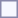<table style="border:1px solid #8888aa; background-color:#f7f8ff; padding:5px; font-size:95%; margin: 0px 12px 12px 0px;">
</table>
